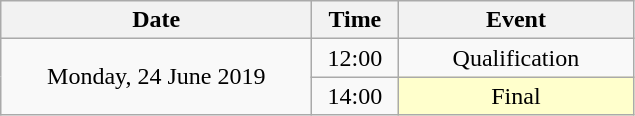<table class = "wikitable" style="text-align:center;">
<tr>
<th width=200>Date</th>
<th width=50>Time</th>
<th width=150>Event</th>
</tr>
<tr>
<td rowspan=2>Monday, 24 June 2019</td>
<td>12:00</td>
<td>Qualification</td>
</tr>
<tr>
<td>14:00</td>
<td bgcolor=ffffcc>Final</td>
</tr>
</table>
